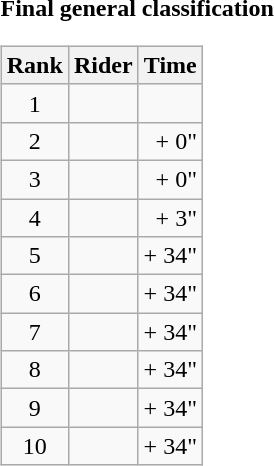<table>
<tr>
<td><strong>Final general classification</strong><br><table class="wikitable">
<tr>
<th scope="col">Rank</th>
<th scope="col">Rider</th>
<th scope="col">Time</th>
</tr>
<tr>
<td style="text-align:center;">1</td>
<td></td>
<td style="text-align:right;"></td>
</tr>
<tr>
<td style="text-align:center;">2</td>
<td></td>
<td style="text-align:right;">+ 0"</td>
</tr>
<tr>
<td style="text-align:center;">3</td>
<td></td>
<td style="text-align:right;">+ 0"</td>
</tr>
<tr>
<td style="text-align:center;">4</td>
<td></td>
<td style="text-align:right;">+ 3"</td>
</tr>
<tr>
<td style="text-align:center;">5</td>
<td></td>
<td style="text-align:right;">+ 34"</td>
</tr>
<tr>
<td style="text-align:center;">6</td>
<td></td>
<td style="text-align:right;">+ 34"</td>
</tr>
<tr>
<td style="text-align:center;">7</td>
<td></td>
<td style="text-align:right;">+ 34"</td>
</tr>
<tr>
<td style="text-align:center;">8</td>
<td></td>
<td style="text-align:right;">+ 34"</td>
</tr>
<tr>
<td style="text-align:center;">9</td>
<td></td>
<td style="text-align:right;">+ 34"</td>
</tr>
<tr>
<td style="text-align:center;">10</td>
<td></td>
<td style="text-align:right;">+ 34"</td>
</tr>
</table>
</td>
</tr>
</table>
